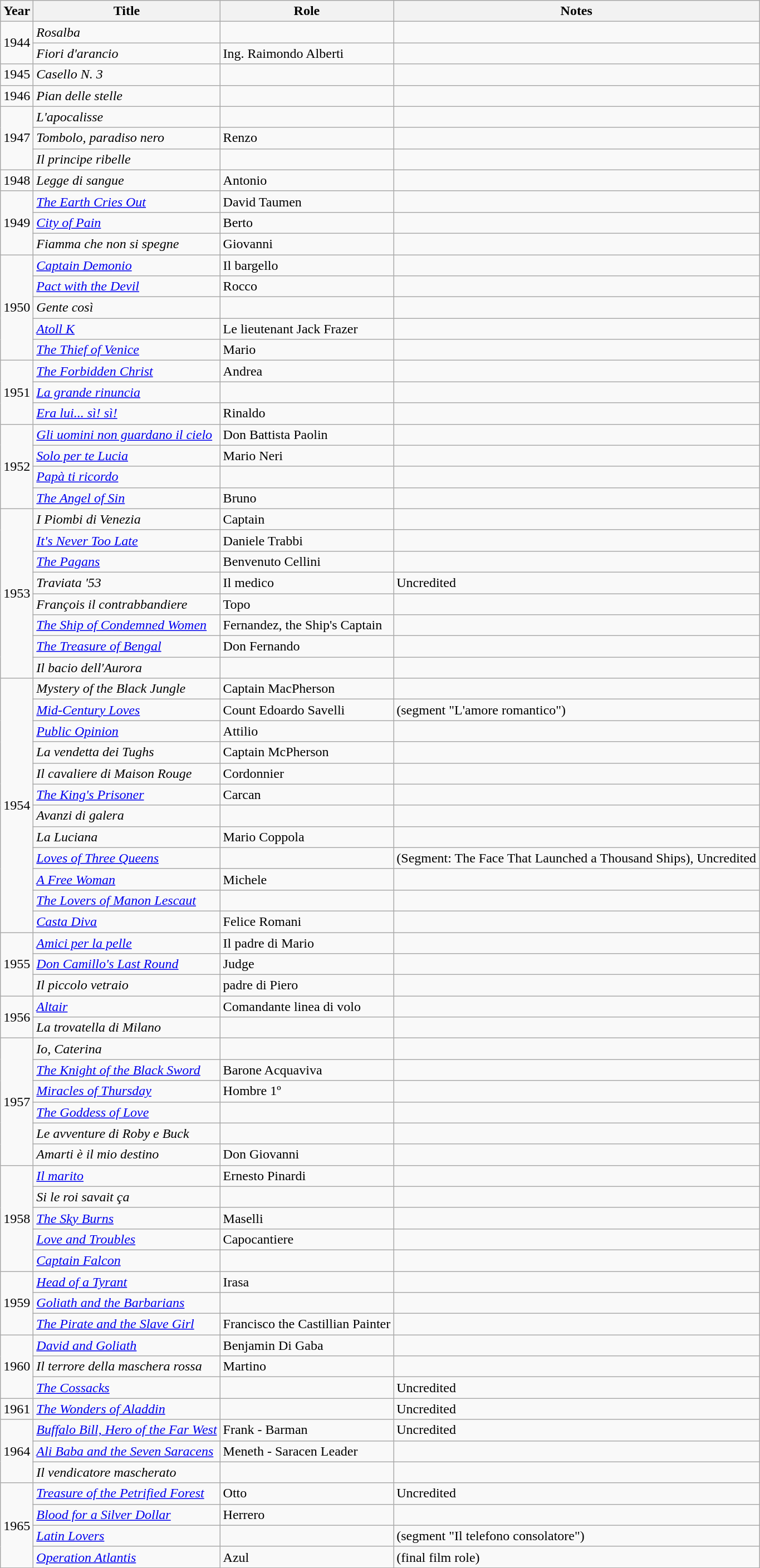<table class="wikitable sortable">
<tr>
<th>Year</th>
<th>Title</th>
<th>Role</th>
<th class="unsortable">Notes</th>
</tr>
<tr>
<td rowspan=2>1944</td>
<td><em>Rosalba</em></td>
<td></td>
<td></td>
</tr>
<tr>
<td><em>Fiori d'arancio</em></td>
<td>Ing. Raimondo Alberti</td>
<td></td>
</tr>
<tr>
<td>1945</td>
<td><em>Casello N. 3</em></td>
<td></td>
<td></td>
</tr>
<tr>
<td>1946</td>
<td><em>Pian delle stelle</em></td>
<td></td>
<td></td>
</tr>
<tr>
<td rowspan=3>1947</td>
<td><em>L'apocalisse</em></td>
<td></td>
<td></td>
</tr>
<tr>
<td><em>Tombolo, paradiso nero</em></td>
<td>Renzo</td>
<td></td>
</tr>
<tr>
<td><em>Il principe ribelle</em></td>
<td></td>
<td></td>
</tr>
<tr>
<td>1948</td>
<td><em>Legge di sangue</em></td>
<td>Antonio</td>
<td></td>
</tr>
<tr>
<td rowspan=3>1949</td>
<td><em><a href='#'>The Earth Cries Out</a></em></td>
<td>David Taumen</td>
<td></td>
</tr>
<tr>
<td><em><a href='#'>City of Pain</a></em></td>
<td>Berto</td>
<td></td>
</tr>
<tr>
<td><em>Fiamma che non si spegne</em></td>
<td>Giovanni</td>
<td></td>
</tr>
<tr>
<td rowspan=5>1950</td>
<td><em><a href='#'>Captain Demonio</a></em></td>
<td>Il bargello</td>
<td></td>
</tr>
<tr>
<td><em><a href='#'>Pact with the Devil</a></em></td>
<td>Rocco</td>
<td></td>
</tr>
<tr>
<td><em>Gente così</em></td>
<td></td>
<td></td>
</tr>
<tr>
<td><em><a href='#'>Atoll K</a></em></td>
<td>Le lieutenant Jack Frazer</td>
<td></td>
</tr>
<tr>
<td><em><a href='#'>The Thief of Venice</a></em></td>
<td>Mario</td>
<td></td>
</tr>
<tr>
<td rowspan=3>1951</td>
<td><em><a href='#'>The Forbidden Christ</a></em></td>
<td>Andrea</td>
<td></td>
</tr>
<tr>
<td><em><a href='#'>La grande rinuncia</a></em></td>
<td></td>
<td></td>
</tr>
<tr>
<td><em><a href='#'>Era lui... sì! sì!</a></em></td>
<td>Rinaldo</td>
<td></td>
</tr>
<tr>
<td rowspan=4>1952</td>
<td><em><a href='#'>Gli uomini non guardano il cielo</a></em></td>
<td>Don Battista Paolin</td>
<td></td>
</tr>
<tr>
<td><em><a href='#'>Solo per te Lucia</a></em></td>
<td>Mario Neri</td>
<td></td>
</tr>
<tr>
<td><em><a href='#'>Papà ti ricordo</a></em></td>
<td></td>
<td></td>
</tr>
<tr>
<td><em><a href='#'>The Angel of Sin</a></em></td>
<td>Bruno</td>
<td></td>
</tr>
<tr>
<td rowspan=8>1953</td>
<td><em>I Piombi di Venezia</em></td>
<td>Captain</td>
<td></td>
</tr>
<tr>
<td><em><a href='#'>It's Never Too Late</a></em></td>
<td>Daniele Trabbi</td>
<td></td>
</tr>
<tr>
<td><em><a href='#'>The Pagans</a></em></td>
<td>Benvenuto Cellini</td>
<td></td>
</tr>
<tr>
<td><em>Traviata '53</em></td>
<td>Il medico</td>
<td>Uncredited</td>
</tr>
<tr>
<td><em>François il contrabbandiere</em></td>
<td>Topo</td>
<td></td>
</tr>
<tr>
<td><em><a href='#'>The Ship of Condemned Women</a></em></td>
<td>Fernandez, the Ship's Captain</td>
<td></td>
</tr>
<tr>
<td><em><a href='#'>The Treasure of Bengal</a></em></td>
<td>Don Fernando</td>
<td></td>
</tr>
<tr>
<td><em>Il bacio dell'Aurora</em></td>
<td></td>
<td></td>
</tr>
<tr>
<td rowspan=12>1954</td>
<td><em>Mystery of the Black Jungle</em></td>
<td>Captain MacPherson</td>
<td></td>
</tr>
<tr>
<td><em><a href='#'>Mid-Century Loves</a></em></td>
<td>Count Edoardo Savelli</td>
<td>(segment "L'amore romantico")</td>
</tr>
<tr>
<td><em><a href='#'>Public Opinion</a></em></td>
<td>Attilio</td>
<td></td>
</tr>
<tr>
<td><em>La vendetta dei Tughs</em></td>
<td>Captain McPherson</td>
<td></td>
</tr>
<tr>
<td><em>Il cavaliere di Maison Rouge</em></td>
<td>Cordonnier</td>
<td></td>
</tr>
<tr>
<td><em><a href='#'>The King's Prisoner</a></em></td>
<td>Carcan</td>
<td></td>
</tr>
<tr>
<td><em>Avanzi di galera</em></td>
<td></td>
<td></td>
</tr>
<tr>
<td><em>La Luciana</em></td>
<td>Mario Coppola</td>
<td></td>
</tr>
<tr>
<td><em><a href='#'>Loves of Three Queens</a></em></td>
<td></td>
<td>(Segment: The Face That Launched a Thousand Ships), Uncredited</td>
</tr>
<tr>
<td><em><a href='#'>A Free Woman</a></em></td>
<td>Michele</td>
<td></td>
</tr>
<tr>
<td><em><a href='#'>The Lovers of Manon Lescaut</a></em></td>
<td></td>
<td></td>
</tr>
<tr>
<td><em><a href='#'>Casta Diva</a></em></td>
<td>Felice Romani</td>
<td></td>
</tr>
<tr>
<td rowspan=3>1955</td>
<td><em><a href='#'>Amici per la pelle</a></em></td>
<td>Il padre di Mario</td>
<td></td>
</tr>
<tr>
<td><em><a href='#'>Don Camillo's Last Round</a></em></td>
<td>Judge</td>
<td></td>
</tr>
<tr>
<td><em>Il piccolo vetraio</em></td>
<td>padre di Piero</td>
<td></td>
</tr>
<tr>
<td rowspan=2>1956</td>
<td><em><a href='#'>Altair</a></em></td>
<td>Comandante linea di volo</td>
<td></td>
</tr>
<tr>
<td><em>La trovatella di Milano</em></td>
<td></td>
<td></td>
</tr>
<tr>
<td rowspan=6>1957</td>
<td><em>Io, Caterina</em></td>
<td></td>
<td></td>
</tr>
<tr>
<td><em><a href='#'>The Knight of the Black Sword</a></em></td>
<td>Barone Acquaviva</td>
<td></td>
</tr>
<tr>
<td><em><a href='#'>Miracles of Thursday</a></em></td>
<td>Hombre 1º</td>
<td></td>
</tr>
<tr>
<td><em><a href='#'>The Goddess of Love</a></em></td>
<td></td>
<td></td>
</tr>
<tr>
<td><em>Le avventure di Roby e Buck</em></td>
<td></td>
<td></td>
</tr>
<tr>
<td><em>Amarti è il mio destino</em></td>
<td>Don Giovanni</td>
<td></td>
</tr>
<tr>
<td rowspan=5>1958</td>
<td><em><a href='#'>Il marito</a></em></td>
<td>Ernesto Pinardi</td>
<td></td>
</tr>
<tr>
<td><em>Si le roi savait ça</em></td>
<td></td>
<td></td>
</tr>
<tr>
<td><em><a href='#'>The Sky Burns</a></em></td>
<td>Maselli</td>
<td></td>
</tr>
<tr>
<td><em><a href='#'>Love and Troubles</a></em></td>
<td>Capocantiere</td>
<td></td>
</tr>
<tr>
<td><em><a href='#'>Captain Falcon</a></em></td>
<td></td>
<td></td>
</tr>
<tr>
<td rowspan=3>1959</td>
<td><em><a href='#'>Head of a Tyrant</a></em></td>
<td>Irasa</td>
<td></td>
</tr>
<tr>
<td><em><a href='#'>Goliath and the Barbarians</a></em></td>
<td></td>
<td></td>
</tr>
<tr>
<td><em><a href='#'>The Pirate and the Slave Girl</a></em></td>
<td>Francisco the Castillian Painter</td>
<td></td>
</tr>
<tr>
<td rowspan=3>1960</td>
<td><em><a href='#'>David and Goliath</a></em></td>
<td>Benjamin Di Gaba</td>
<td></td>
</tr>
<tr>
<td><em>Il terrore della maschera rossa</em></td>
<td>Martino</td>
<td></td>
</tr>
<tr>
<td><em><a href='#'>The Cossacks</a></em></td>
<td></td>
<td>Uncredited</td>
</tr>
<tr>
<td>1961</td>
<td><em><a href='#'>The Wonders of Aladdin</a></em></td>
<td></td>
<td>Uncredited</td>
</tr>
<tr>
<td rowspan=3>1964</td>
<td><em><a href='#'>Buffalo Bill, Hero of the Far West</a></em></td>
<td>Frank - Barman</td>
<td>Uncredited</td>
</tr>
<tr>
<td><em><a href='#'>Ali Baba and the Seven Saracens</a></em></td>
<td>Meneth - Saracen Leader</td>
<td></td>
</tr>
<tr>
<td><em>Il vendicatore mascherato</em></td>
<td></td>
<td></td>
</tr>
<tr>
<td rowspan=4>1965</td>
<td><em><a href='#'>Treasure of the Petrified Forest</a></em></td>
<td>Otto</td>
<td>Uncredited</td>
</tr>
<tr>
<td><em><a href='#'>Blood for a Silver Dollar</a></em></td>
<td>Herrero</td>
<td></td>
</tr>
<tr>
<td><em><a href='#'>Latin Lovers</a></em></td>
<td></td>
<td>(segment "Il telefono consolatore")</td>
</tr>
<tr>
<td><em><a href='#'>Operation Atlantis</a></em></td>
<td>Azul</td>
<td>(final film role)</td>
</tr>
</table>
